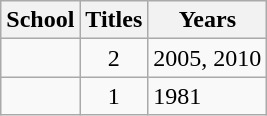<table class="wikitable sortable" style=text-align:center>
<tr>
<th>School</th>
<th>Titles</th>
<th>Years</th>
</tr>
<tr>
<td style=><em></em></td>
<td>2</td>
<td align=left>2005, 2010</td>
</tr>
<tr>
<td style=><em></em></td>
<td>1</td>
<td align=left>1981</td>
</tr>
</table>
